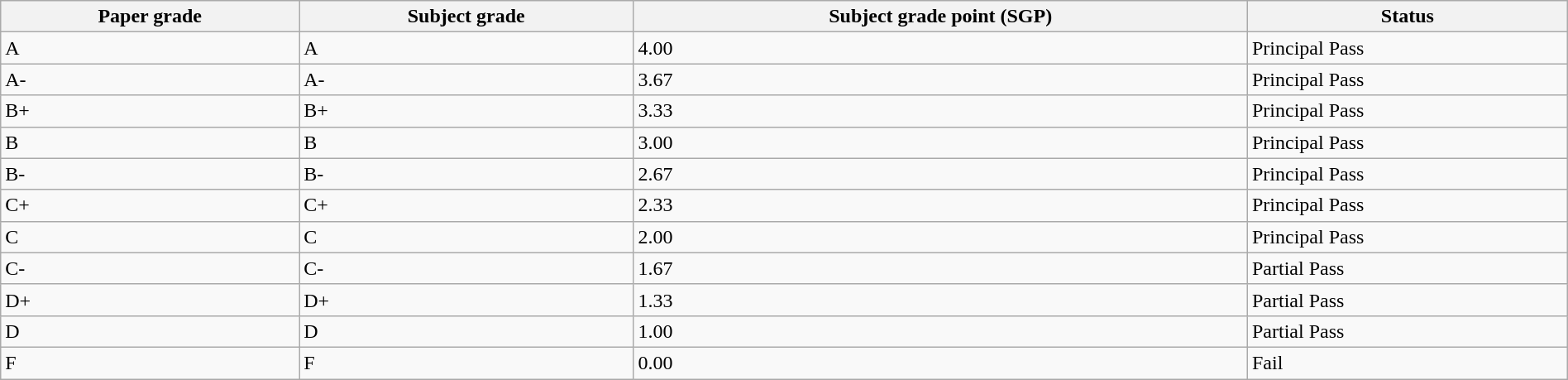<table class="wikitable" width="100%">
<tr>
<th>Paper grade</th>
<th>Subject grade</th>
<th>Subject grade point (SGP)</th>
<th>Status</th>
</tr>
<tr>
<td>A</td>
<td>A</td>
<td>4.00</td>
<td>Principal Pass</td>
</tr>
<tr>
<td>A-</td>
<td>A-</td>
<td>3.67</td>
<td>Principal Pass</td>
</tr>
<tr>
<td>B+</td>
<td>B+</td>
<td>3.33</td>
<td>Principal Pass</td>
</tr>
<tr>
<td>B</td>
<td>B</td>
<td>3.00</td>
<td>Principal Pass</td>
</tr>
<tr>
<td>B-</td>
<td>B-</td>
<td>2.67</td>
<td>Principal Pass</td>
</tr>
<tr>
<td>C+</td>
<td>C+</td>
<td>2.33</td>
<td>Principal Pass</td>
</tr>
<tr>
<td>C</td>
<td>C</td>
<td>2.00</td>
<td>Principal Pass</td>
</tr>
<tr>
<td>C-</td>
<td>C-</td>
<td>1.67</td>
<td>Partial Pass</td>
</tr>
<tr>
<td>D+</td>
<td>D+</td>
<td>1.33</td>
<td>Partial Pass</td>
</tr>
<tr>
<td>D</td>
<td>D</td>
<td>1.00</td>
<td>Partial Pass</td>
</tr>
<tr>
<td>F</td>
<td>F</td>
<td>0.00</td>
<td>Fail</td>
</tr>
</table>
